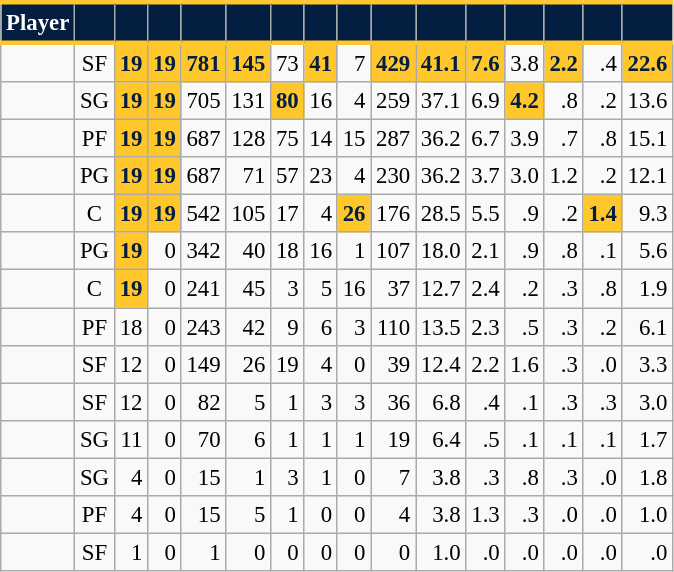<table class="wikitable sortable" style="font-size: 95%; text-align:right;">
<tr>
<th style="background:#041E42; color:#FFFFFF; border-top:#FFC72C 3px solid; border-bottom:#FFC72C 3px solid;">Player</th>
<th style="background:#041E42; color:#FFFFFF; border-top:#FFC72C 3px solid; border-bottom:#FFC72C 3px solid;"></th>
<th style="background:#041E42; color:#FFFFFF; border-top:#FFC72C 3px solid; border-bottom:#FFC72C 3px solid;"></th>
<th style="background:#041E42; color:#FFFFFF; border-top:#FFC72C 3px solid; border-bottom:#FFC72C 3px solid;"></th>
<th style="background:#041E42; color:#FFFFFF; border-top:#FFC72C 3px solid; border-bottom:#FFC72C 3px solid;"></th>
<th style="background:#041E42; color:#FFFFFF; border-top:#FFC72C 3px solid; border-bottom:#FFC72C 3px solid;"></th>
<th style="background:#041E42; color:#FFFFFF; border-top:#FFC72C 3px solid; border-bottom:#FFC72C 3px solid;"></th>
<th style="background:#041E42; color:#FFFFFF; border-top:#FFC72C 3px solid; border-bottom:#FFC72C 3px solid;"></th>
<th style="background:#041E42; color:#FFFFFF; border-top:#FFC72C 3px solid; border-bottom:#FFC72C 3px solid;"></th>
<th style="background:#041E42; color:#FFFFFF; border-top:#FFC72C 3px solid; border-bottom:#FFC72C 3px solid;"></th>
<th style="background:#041E42; color:#FFFFFF; border-top:#FFC72C 3px solid; border-bottom:#FFC72C 3px solid;"></th>
<th style="background:#041E42; color:#FFFFFF; border-top:#FFC72C 3px solid; border-bottom:#FFC72C 3px solid;"></th>
<th style="background:#041E42; color:#FFFFFF; border-top:#FFC72C 3px solid; border-bottom:#FFC72C 3px solid;"></th>
<th style="background:#041E42; color:#FFFFFF; border-top:#FFC72C 3px solid; border-bottom:#FFC72C 3px solid;"></th>
<th style="background:#041E42; color:#FFFFFF; border-top:#FFC72C 3px solid; border-bottom:#FFC72C 3px solid;"></th>
<th style="background:#041E42; color:#FFFFFF; border-top:#FFC72C 3px solid; border-bottom:#FFC72C 3px solid;"></th>
</tr>
<tr>
<td style="text-align:left;"></td>
<td style="text-align:center;">SF</td>
<td style="background:#FFC72C; color:#041E42;"><strong>19</strong></td>
<td style="background:#FFC72C; color:#041E42;"><strong>19</strong></td>
<td style="background:#FFC72C; color:#041E42;"><strong>781</strong></td>
<td style="background:#FFC72C; color:#041E42;"><strong>145</strong></td>
<td>73</td>
<td style="background:#FFC72C; color:#041E42;"><strong>41</strong></td>
<td>7</td>
<td style="background:#FFC72C; color:#041E42;"><strong>429</strong></td>
<td style="background:#FFC72C; color:#041E42;"><strong>41.1</strong></td>
<td style="background:#FFC72C; color:#041E42;"><strong>7.6</strong></td>
<td>3.8</td>
<td style="background:#FFC72C; color:#041E42;"><strong>2.2</strong></td>
<td>.4</td>
<td style="background:#FFC72C; color:#041E42;"><strong>22.6</strong></td>
</tr>
<tr>
<td style="text-align:left;"></td>
<td style="text-align:center;">SG</td>
<td style="background:#FFC72C; color:#041E42;"><strong>19</strong></td>
<td style="background:#FFC72C; color:#041E42;"><strong>19</strong></td>
<td>705</td>
<td>131</td>
<td style="background:#FFC72C; color:#041E42;"><strong>80</strong></td>
<td>16</td>
<td>4</td>
<td>259</td>
<td>37.1</td>
<td>6.9</td>
<td style="background:#FFC72C; color:#041E42;"><strong>4.2</strong></td>
<td>.8</td>
<td>.2</td>
<td>13.6</td>
</tr>
<tr>
<td style="text-align:left;"></td>
<td style="text-align:center;">PF</td>
<td style="background:#FFC72C; color:#041E42;"><strong>19</strong></td>
<td style="background:#FFC72C; color:#041E42;"><strong>19</strong></td>
<td>687</td>
<td>128</td>
<td>75</td>
<td>14</td>
<td>15</td>
<td>287</td>
<td>36.2</td>
<td>6.7</td>
<td>3.9</td>
<td>.7</td>
<td>.8</td>
<td>15.1</td>
</tr>
<tr>
<td style="text-align:left;"></td>
<td style="text-align:center;">PG</td>
<td style="background:#FFC72C; color:#041E42;"><strong>19</strong></td>
<td style="background:#FFC72C; color:#041E42;"><strong>19</strong></td>
<td>687</td>
<td>71</td>
<td>57</td>
<td>23</td>
<td>4</td>
<td>230</td>
<td>36.2</td>
<td>3.7</td>
<td>3.0</td>
<td>1.2</td>
<td>.2</td>
<td>12.1</td>
</tr>
<tr>
<td style="text-align:left;"></td>
<td style="text-align:center;">C</td>
<td style="background:#FFC72C; color:#041E42;"><strong>19</strong></td>
<td style="background:#FFC72C; color:#041E42;"><strong>19</strong></td>
<td>542</td>
<td>105</td>
<td>17</td>
<td>4</td>
<td style="background:#FFC72C; color:#041E42;"><strong>26</strong></td>
<td>176</td>
<td>28.5</td>
<td>5.5</td>
<td>.9</td>
<td>.2</td>
<td style="background:#FFC72C; color:#041E42;"><strong>1.4</strong></td>
<td>9.3</td>
</tr>
<tr>
<td style="text-align:left;"></td>
<td style="text-align:center;">PG</td>
<td style="background:#FFC72C; color:#041E42;"><strong>19</strong></td>
<td>0</td>
<td>342</td>
<td>40</td>
<td>18</td>
<td>16</td>
<td>1</td>
<td>107</td>
<td>18.0</td>
<td>2.1</td>
<td>.9</td>
<td>.8</td>
<td>.1</td>
<td>5.6</td>
</tr>
<tr>
<td style="text-align:left;"></td>
<td style="text-align:center;">C</td>
<td style="background:#FFC72C; color:#041E42;"><strong>19</strong></td>
<td>0</td>
<td>241</td>
<td>45</td>
<td>3</td>
<td>5</td>
<td>16</td>
<td>37</td>
<td>12.7</td>
<td>2.4</td>
<td>.2</td>
<td>.3</td>
<td>.8</td>
<td>1.9</td>
</tr>
<tr>
<td style="text-align:left;"></td>
<td style="text-align:center;">PF</td>
<td>18</td>
<td>0</td>
<td>243</td>
<td>42</td>
<td>9</td>
<td>6</td>
<td>3</td>
<td>110</td>
<td>13.5</td>
<td>2.3</td>
<td>.5</td>
<td>.3</td>
<td>.2</td>
<td>6.1</td>
</tr>
<tr>
<td style="text-align:left;"></td>
<td style="text-align:center;">SF</td>
<td>12</td>
<td>0</td>
<td>149</td>
<td>26</td>
<td>19</td>
<td>4</td>
<td>0</td>
<td>39</td>
<td>12.4</td>
<td>2.2</td>
<td>1.6</td>
<td>.3</td>
<td>.0</td>
<td>3.3</td>
</tr>
<tr>
<td style="text-align:left;"></td>
<td style="text-align:center;">SF</td>
<td>12</td>
<td>0</td>
<td>82</td>
<td>5</td>
<td>1</td>
<td>3</td>
<td>3</td>
<td>36</td>
<td>6.8</td>
<td>.4</td>
<td>.1</td>
<td>.3</td>
<td>.3</td>
<td>3.0</td>
</tr>
<tr>
<td style="text-align:left;"></td>
<td style="text-align:center;">SG</td>
<td>11</td>
<td>0</td>
<td>70</td>
<td>6</td>
<td>1</td>
<td>1</td>
<td>1</td>
<td>19</td>
<td>6.4</td>
<td>.5</td>
<td>.1</td>
<td>.1</td>
<td>.1</td>
<td>1.7</td>
</tr>
<tr>
<td style="text-align:left;"></td>
<td style="text-align:center;">SG</td>
<td>4</td>
<td>0</td>
<td>15</td>
<td>1</td>
<td>3</td>
<td>1</td>
<td>0</td>
<td>7</td>
<td>3.8</td>
<td>.3</td>
<td>.8</td>
<td>.3</td>
<td>.0</td>
<td>1.8</td>
</tr>
<tr>
<td style="text-align:left;"></td>
<td style="text-align:center;">PF</td>
<td>4</td>
<td>0</td>
<td>15</td>
<td>5</td>
<td>1</td>
<td>0</td>
<td>0</td>
<td>4</td>
<td>3.8</td>
<td>1.3</td>
<td>.3</td>
<td>.0</td>
<td>.0</td>
<td>1.0</td>
</tr>
<tr>
<td style="text-align:left;"></td>
<td style="text-align:center;">SF</td>
<td>1</td>
<td>0</td>
<td>1</td>
<td>0</td>
<td>0</td>
<td>0</td>
<td>0</td>
<td>0</td>
<td>1.0</td>
<td>.0</td>
<td>.0</td>
<td>.0</td>
<td>.0</td>
<td>.0</td>
</tr>
</table>
